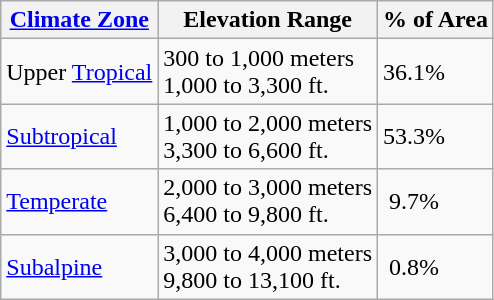<table class="wikitable">
<tr>
<th><a href='#'>Climate Zone</a></th>
<th>Elevation Range</th>
<th>% of Area</th>
</tr>
<tr>
<td>Upper <a href='#'>Tropical</a></td>
<td>300 to 1,000 meters<br>1,000 to 3,300 ft.</td>
<td>36.1%</td>
</tr>
<tr>
<td><a href='#'>Subtropical</a></td>
<td>1,000 to 2,000 meters<br>3,300 to 6,600 ft.</td>
<td>53.3%</td>
</tr>
<tr>
<td><a href='#'>Temperate</a></td>
<td>2,000 to 3,000 meters<br>6,400 to 9,800 ft.</td>
<td> 9.7%</td>
</tr>
<tr>
<td><a href='#'>Subalpine</a></td>
<td>3,000 to 4,000 meters<br>9,800 to 13,100 ft.</td>
<td> 0.8%</td>
</tr>
</table>
